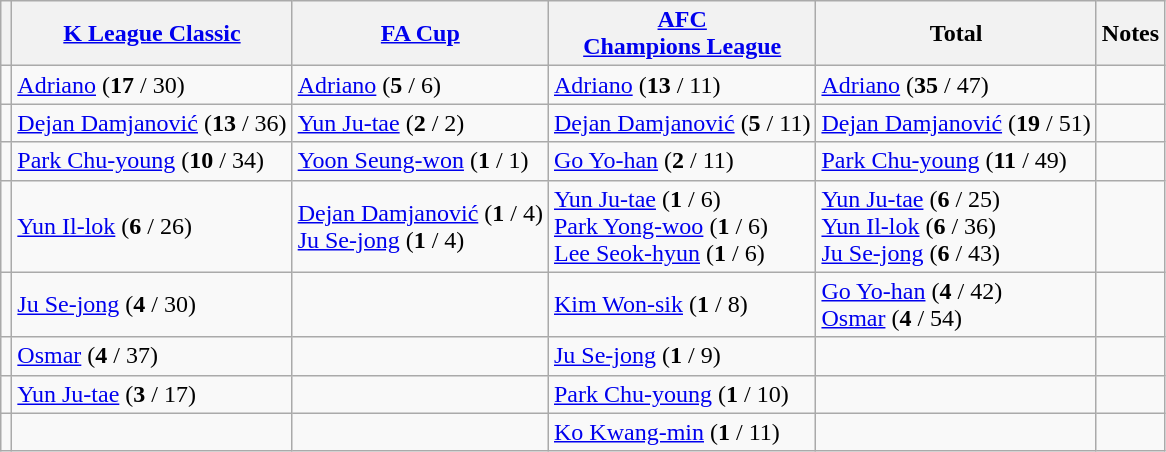<table class="wikitable" style="text-align:left">
<tr>
<th></th>
<th><a href='#'>K League Classic</a></th>
<th><a href='#'>FA Cup</a></th>
<th><a href='#'>AFC<br>Champions League</a></th>
<th>Total</th>
<th>Notes</th>
</tr>
<tr>
<td></td>
<td> <a href='#'>Adriano</a> (<strong>17</strong> / 30)</td>
<td> <a href='#'>Adriano</a> (<strong>5</strong> / 6)</td>
<td> <a href='#'>Adriano</a> (<strong>13</strong> / 11)</td>
<td> <a href='#'>Adriano</a> (<strong>35</strong> / 47)</td>
<td></td>
</tr>
<tr>
<td></td>
<td> <a href='#'>Dejan Damjanović</a> (<strong>13</strong> / 36)</td>
<td> <a href='#'>Yun Ju-tae</a> (<strong>2</strong> / 2)</td>
<td> <a href='#'>Dejan Damjanović</a> (<strong>5</strong> / 11)</td>
<td> <a href='#'>Dejan Damjanović</a> (<strong>19</strong> / 51)</td>
<td></td>
</tr>
<tr>
<td></td>
<td> <a href='#'>Park Chu-young</a> (<strong>10</strong> / 34)</td>
<td> <a href='#'>Yoon Seung-won</a> (<strong>1</strong> / 1)</td>
<td> <a href='#'>Go Yo-han</a> (<strong>2</strong> / 11)</td>
<td> <a href='#'>Park Chu-young</a> (<strong>11</strong> / 49)</td>
<td></td>
</tr>
<tr>
<td></td>
<td> <a href='#'>Yun Il-lok</a> (<strong>6</strong> / 26)</td>
<td> <a href='#'>Dejan Damjanović</a> (<strong>1</strong> / 4)<br> <a href='#'>Ju Se-jong</a> (<strong>1</strong> / 4)</td>
<td> <a href='#'>Yun Ju-tae</a> (<strong>1</strong> / 6)<br> <a href='#'>Park Yong-woo</a> (<strong>1</strong> / 6)<br> <a href='#'>Lee Seok-hyun</a> (<strong>1</strong> / 6)</td>
<td> <a href='#'>Yun Ju-tae</a> (<strong>6</strong> / 25)<br> <a href='#'>Yun Il-lok</a> (<strong>6</strong> / 36)<br> <a href='#'>Ju Se-jong</a> (<strong>6</strong> / 43)</td>
<td></td>
</tr>
<tr>
<td></td>
<td> <a href='#'>Ju Se-jong</a>  (<strong>4</strong> / 30)</td>
<td></td>
<td> <a href='#'>Kim Won-sik</a> (<strong>1</strong> / 8)</td>
<td> <a href='#'>Go Yo-han</a> (<strong>4</strong> / 42)<br> <a href='#'>Osmar</a> (<strong>4</strong> / 54)</td>
<td></td>
</tr>
<tr>
<td></td>
<td> <a href='#'>Osmar</a> (<strong>4</strong> / 37)</td>
<td></td>
<td> <a href='#'>Ju Se-jong</a> (<strong>1</strong> / 9)</td>
<td></td>
<td></td>
</tr>
<tr>
<td></td>
<td> <a href='#'>Yun Ju-tae</a> (<strong>3</strong> / 17)</td>
<td></td>
<td> <a href='#'>Park Chu-young</a> (<strong>1</strong> / 10)</td>
<td></td>
<td></td>
</tr>
<tr>
<td></td>
<td></td>
<td></td>
<td> <a href='#'>Ko Kwang-min</a> (<strong>1</strong> / 11)</td>
<td></td>
<td></td>
</tr>
</table>
